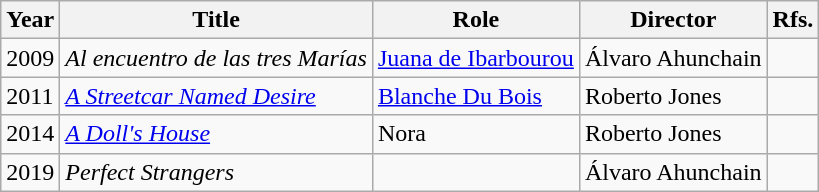<table class="wikitable">
<tr>
<th>Year</th>
<th>Title</th>
<th>Role</th>
<th>Director</th>
<th>Rfs.</th>
</tr>
<tr>
<td>2009</td>
<td><em>Al encuentro de las tres Marías</em></td>
<td><a href='#'>Juana de Ibarbourou</a></td>
<td>Álvaro Ahunchain</td>
<td></td>
</tr>
<tr>
<td>2011</td>
<td><em><a href='#'>A Streetcar Named Desire</a></em></td>
<td><a href='#'>Blanche Du Bois</a></td>
<td>Roberto Jones</td>
<td></td>
</tr>
<tr>
<td>2014</td>
<td><em><a href='#'>A Doll's House</a></em></td>
<td>Nora</td>
<td>Roberto Jones</td>
<td></td>
</tr>
<tr>
<td>2019</td>
<td><em>Perfect Strangers</em></td>
<td></td>
<td>Álvaro Ahunchain</td>
<td></td>
</tr>
</table>
